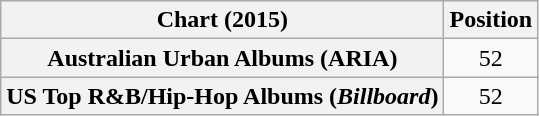<table class="wikitable sortable plainrowheaders" style="text-align:center">
<tr>
<th scope="col">Chart (2015)</th>
<th scope="col">Position</th>
</tr>
<tr>
<th scope="row">Australian Urban Albums (ARIA)</th>
<td>52</td>
</tr>
<tr>
<th scope="row">US Top R&B/Hip-Hop Albums (<em>Billboard</em>)</th>
<td>52</td>
</tr>
</table>
